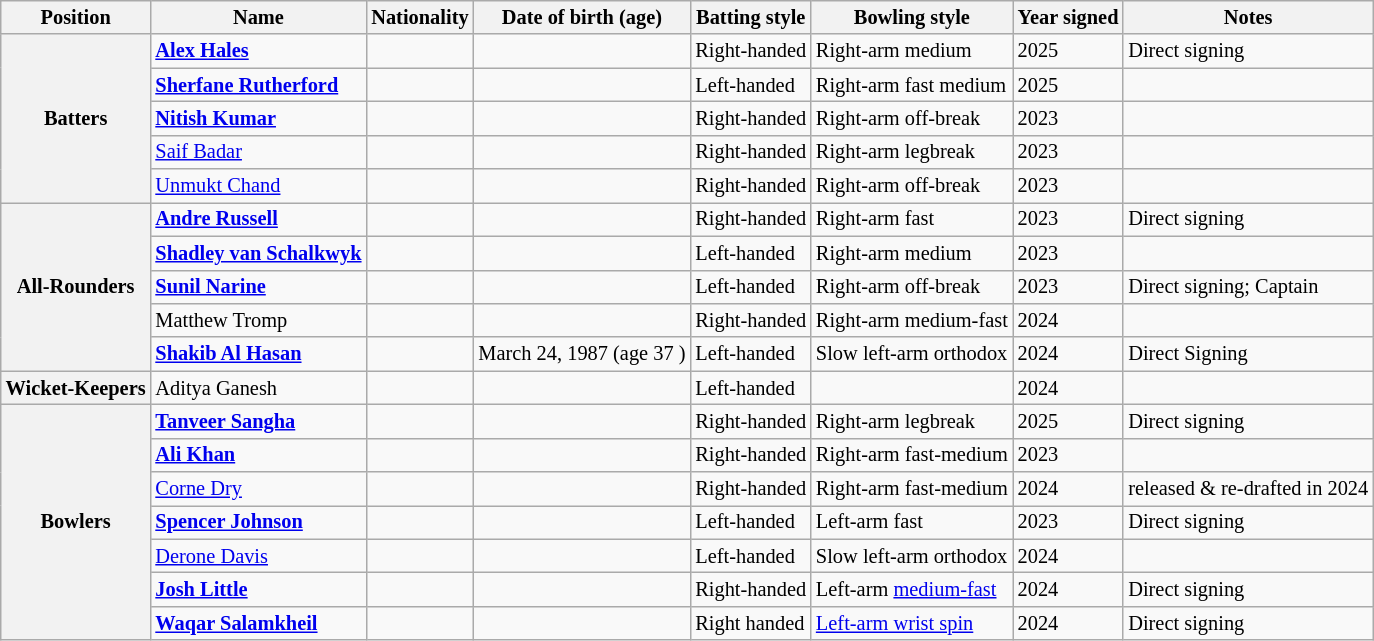<table class="wikitable" style="font-size:85%;">
<tr>
<th scope="col">Position</th>
<th scope="col">Name</th>
<th scope="col">Nationality</th>
<th scope="col">Date of birth (age)</th>
<th scope="col">Batting style</th>
<th scope="col">Bowling style</th>
<th scope="col">Year signed</th>
<th scope="col">Notes</th>
</tr>
<tr>
<th rowspan="5" style="background: #DCDCDC text-align=center;">Batters</th>
<td scope="row"><strong><a href='#'>Alex Hales</a></strong></td>
<td></td>
<td></td>
<td>Right-handed</td>
<td>Right-arm medium</td>
<td>2025</td>
<td>Direct signing</td>
</tr>
<tr>
<td scope="row"><strong><a href='#'>Sherfane Rutherford</a></strong></td>
<td></td>
<td></td>
<td>Left-handed</td>
<td>Right-arm fast medium</td>
<td>2025</td>
<td></td>
</tr>
<tr>
<td scope="row"><strong><a href='#'>Nitish Kumar</a></strong></td>
<td></td>
<td></td>
<td>Right-handed</td>
<td>Right-arm off-break</td>
<td>2023</td>
<td></td>
</tr>
<tr>
<td scope="row"><a href='#'>Saif Badar</a></td>
<td></td>
<td></td>
<td>Right-handed</td>
<td>Right-arm legbreak</td>
<td>2023</td>
<td></td>
</tr>
<tr>
<td><a href='#'>Unmukt Chand</a></td>
<td></td>
<td></td>
<td>Right-handed</td>
<td>Right-arm off-break</td>
<td>2023</td>
<td></td>
</tr>
<tr>
<th rowspan="5" style="background: #DCDCDC text-align=center;">All-Rounders</th>
<td scope="row"><strong><a href='#'>Andre Russell</a></strong></td>
<td></td>
<td></td>
<td>Right-handed</td>
<td>Right-arm fast</td>
<td>2023</td>
<td>Direct signing</td>
</tr>
<tr>
<td scope="row"><strong><a href='#'>Shadley van Schalkwyk</a></strong></td>
<td></td>
<td></td>
<td>Left-handed</td>
<td>Right-arm medium</td>
<td>2023</td>
<td></td>
</tr>
<tr>
<td scope="row"><strong><a href='#'>Sunil Narine</a></strong></td>
<td></td>
<td></td>
<td>Left-handed</td>
<td>Right-arm off-break</td>
<td>2023</td>
<td>Direct signing; Captain</td>
</tr>
<tr>
<td scope="row">Matthew Tromp</td>
<td></td>
<td></td>
<td>Right-handed</td>
<td>Right-arm medium-fast</td>
<td>2024</td>
<td></td>
</tr>
<tr>
<td><strong><a href='#'>Shakib Al Hasan</a></strong></td>
<td></td>
<td>March 24, 1987 (age 37 )</td>
<td>Left-handed</td>
<td>Slow left-arm orthodox</td>
<td>2024</td>
<td>Direct Signing</td>
</tr>
<tr>
<th rowspan="1" style="background: #DCDCDC text-align=center;">Wicket-Keepers</th>
<td scope="row">Aditya Ganesh</td>
<td></td>
<td></td>
<td>Left-handed</td>
<td></td>
<td>2024</td>
<td></td>
</tr>
<tr>
<th rowspan="7" style="background: #DCDCDC text-align=center;">Bowlers</th>
<td scope="row"><strong><a href='#'>Tanveer Sangha</a></strong></td>
<td></td>
<td></td>
<td>Right-handed</td>
<td>Right-arm legbreak</td>
<td>2025</td>
<td>Direct signing</td>
</tr>
<tr>
<td scope="row"><strong><a href='#'>Ali Khan</a></strong></td>
<td></td>
<td></td>
<td>Right-handed</td>
<td>Right-arm fast-medium</td>
<td>2023</td>
<td></td>
</tr>
<tr>
<td scope="row"><a href='#'>Corne Dry</a></td>
<td></td>
<td></td>
<td>Right-handed</td>
<td>Right-arm fast-medium</td>
<td>2024</td>
<td>released & re-drafted in 2024</td>
</tr>
<tr>
<td scope="row"><strong><a href='#'>Spencer Johnson</a></strong></td>
<td></td>
<td></td>
<td>Left-handed</td>
<td>Left-arm fast</td>
<td>2023</td>
<td>Direct signing</td>
</tr>
<tr>
<td scope="row"><a href='#'>Derone Davis</a></td>
<td></td>
<td></td>
<td>Left-handed</td>
<td>Slow left-arm orthodox</td>
<td>2024</td>
<td></td>
</tr>
<tr>
<td scope= "row"><strong><a href='#'>Josh Little</a></strong></td>
<td></td>
<td></td>
<td>Right-handed</td>
<td>Left-arm <a href='#'>medium-fast</a></td>
<td>2024</td>
<td>Direct signing</td>
</tr>
<tr>
<td scope= "row"><strong><a href='#'>Waqar Salamkheil</a></strong></td>
<td></td>
<td></td>
<td>Right handed</td>
<td><a href='#'>Left-arm wrist spin</a></td>
<td>2024</td>
<td>Direct signing</td>
</tr>
</table>
